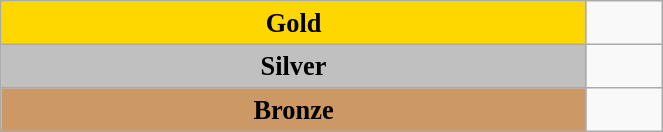<table class="wikitable" style=" text-align:center; font-size:110%;" width="35%">
<tr>
<td rowspan="1" bgcolor="gold"><strong>Gold</strong></td>
<td align=left></td>
</tr>
<tr>
<td rowspan="1" bgcolor="silver"><strong>Silver</strong></td>
<td align=left></td>
</tr>
<tr>
<td rowspan="1" bgcolor="#cc9966"><strong>Bronze</strong></td>
<td align=left></td>
</tr>
</table>
